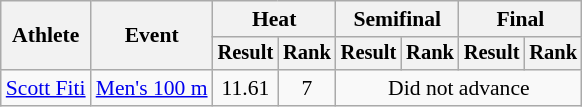<table class="wikitable" style="font-size:90%">
<tr>
<th rowspan="2">Athlete</th>
<th rowspan="2">Event</th>
<th colspan="2">Heat</th>
<th colspan="2">Semifinal</th>
<th colspan="2">Final</th>
</tr>
<tr style="font-size:95%">
<th>Result</th>
<th>Rank</th>
<th>Result</th>
<th>Rank</th>
<th>Result</th>
<th>Rank</th>
</tr>
<tr align=center>
<td align=left><a href='#'>Scott Fiti</a></td>
<td align=left><a href='#'>Men's 100 m</a></td>
<td>11.61 </td>
<td>7</td>
<td colspan="4">Did not advance</td>
</tr>
</table>
